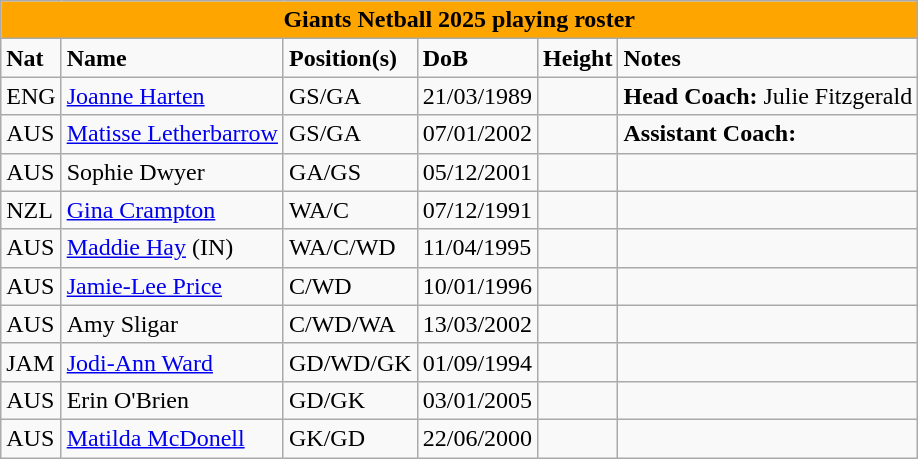<table class="wikitable">
<tr>
<th colspan="6" style="background:#FFA500; color:charcoal;">Giants Netball 2025 playing roster</th>
</tr>
<tr>
<td><strong>Nat</strong></td>
<td><strong>Name</strong></td>
<td><strong>Position(s)</strong></td>
<td><strong>DoB</strong></td>
<td><strong>Height</strong></td>
<td><strong>Notes</strong></td>
</tr>
<tr>
<td>ENG</td>
<td><a href='#'>Joanne Harten</a></td>
<td>GS/GA</td>
<td>21/03/1989</td>
<td></td>
<td><strong>Head Coach:</strong> Julie Fitzgerald</td>
</tr>
<tr>
<td>AUS</td>
<td><a href='#'>Matisse Letherbarrow</a></td>
<td>GS/GA</td>
<td>07/01/2002</td>
<td></td>
<td><strong>Assistant Coach:</strong></td>
</tr>
<tr>
<td>AUS</td>
<td>Sophie Dwyer</td>
<td>GA/GS</td>
<td>05/12/2001</td>
<td></td>
<td></td>
</tr>
<tr>
<td>NZL</td>
<td><a href='#'>Gina Crampton</a></td>
<td>WA/C</td>
<td>07/12/1991</td>
<td></td>
<td></td>
</tr>
<tr>
<td>AUS</td>
<td><a href='#'>Maddie Hay</a> (IN)</td>
<td>WA/C/WD</td>
<td>11/04/1995</td>
<td></td>
<td></td>
</tr>
<tr>
<td>AUS</td>
<td><a href='#'>Jamie-Lee Price</a></td>
<td>C/WD</td>
<td>10/01/1996</td>
<td></td>
<td></td>
</tr>
<tr>
<td>AUS</td>
<td>Amy Sligar</td>
<td>C/WD/WA</td>
<td>13/03/2002</td>
<td></td>
<td></td>
</tr>
<tr>
<td>JAM</td>
<td><a href='#'>Jodi-Ann Ward</a></td>
<td>GD/WD/GK</td>
<td>01/09/1994</td>
<td></td>
<td></td>
</tr>
<tr>
<td>AUS</td>
<td>Erin O'Brien</td>
<td>GD/GK</td>
<td>03/01/2005</td>
<td></td>
<td></td>
</tr>
<tr>
<td>AUS</td>
<td><a href='#'>Matilda McDonell</a></td>
<td>GK/GD</td>
<td>22/06/2000</td>
<td></td>
<td></td>
</tr>
</table>
